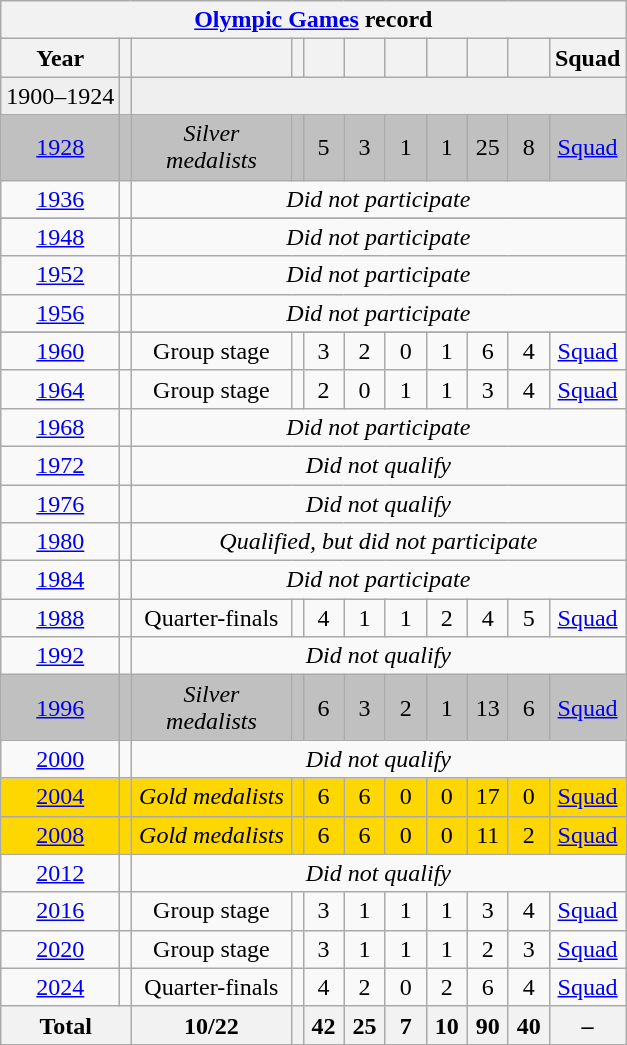<table class="wikitable" style="text-align: center;">
<tr>
<th colspan=11><a href='#'>Olympic Games</a> record</th>
</tr>
<tr>
<th width=>Year</th>
<th width=></th>
<th width=100px></th>
<th width=></th>
<th width=20px></th>
<th width=20px></th>
<th width=20px></th>
<th width=20px></th>
<th width=20px></th>
<th width=20px></th>
<th width=20px>Squad</th>
</tr>
<tr style= "background: #efefef">
<td>1900–1924</td>
<td></td>
<td colspan=9></td>
</tr>
<tr style="background:Silver;">
<td><a href='#'>1928</a></td>
<td></td>
<td><em>Silver medalists</em></td>
<td><strong></strong></td>
<td>5</td>
<td>3</td>
<td>1</td>
<td>1</td>
<td>25</td>
<td>8</td>
<td><a href='#'>Squad</a></td>
</tr>
<tr>
<td><a href='#'>1936</a></td>
<td></td>
<td colspan=9><em>Did not participate</em></td>
</tr>
<tr style="background:Silver;">
</tr>
<tr>
<td><a href='#'>1948</a></td>
<td></td>
<td colspan=9><em>Did not participate</em></td>
</tr>
<tr>
<td><a href='#'>1952</a></td>
<td></td>
<td colspan=9><em>Did not participate</em></td>
</tr>
<tr>
<td><a href='#'>1956</a></td>
<td></td>
<td colspan=9><em>Did not participate</em></td>
</tr>
<tr style="background:Silver;">
</tr>
<tr>
<td><a href='#'>1960</a></td>
<td></td>
<td>Group stage</td>
<td></td>
<td>3</td>
<td>2</td>
<td>0</td>
<td>1</td>
<td>6</td>
<td>4</td>
<td><a href='#'>Squad</a></td>
</tr>
<tr>
<td><a href='#'>1964</a></td>
<td></td>
<td>Group stage</td>
<td></td>
<td>2</td>
<td>0</td>
<td>1</td>
<td>1</td>
<td>3</td>
<td>4</td>
<td><a href='#'>Squad</a></td>
</tr>
<tr>
<td><a href='#'>1968</a></td>
<td></td>
<td colspan=9><em>Did not participate</em></td>
</tr>
<tr>
<td><a href='#'>1972</a></td>
<td></td>
<td colspan=9><em>Did not qualify</em></td>
</tr>
<tr>
<td><a href='#'>1976</a></td>
<td></td>
<td colspan=9><em>Did not qualify</em></td>
</tr>
<tr>
<td><a href='#'>1980</a></td>
<td></td>
<td colspan=9><em>Qualified, but did not participate</em></td>
</tr>
<tr>
<td><a href='#'>1984</a></td>
<td></td>
<td colspan=9><em>Did not participate</em></td>
</tr>
<tr>
<td><a href='#'>1988</a></td>
<td></td>
<td>Quarter-finals</td>
<td></td>
<td>4</td>
<td>1</td>
<td>1</td>
<td>2</td>
<td>4</td>
<td>5</td>
<td><a href='#'>Squad</a></td>
</tr>
<tr>
<td><a href='#'>1992</a></td>
<td></td>
<td colspan=9><em>Did not qualify</em></td>
</tr>
<tr style="background:Silver;">
<td><a href='#'>1996</a></td>
<td></td>
<td><em>Silver medalists</em></td>
<td><strong></strong></td>
<td>6</td>
<td>3</td>
<td>2</td>
<td>1</td>
<td>13</td>
<td>6</td>
<td><a href='#'>Squad</a></td>
</tr>
<tr>
<td><a href='#'>2000</a></td>
<td></td>
<td colspan=9><em>Did not qualify</em></td>
</tr>
<tr style="background:Gold;">
<td><a href='#'>2004</a></td>
<td></td>
<td><em>Gold medalists</em></td>
<td><strong></strong></td>
<td>6</td>
<td>6</td>
<td>0</td>
<td>0</td>
<td>17</td>
<td>0</td>
<td><a href='#'>Squad</a></td>
</tr>
<tr style="background:Gold;">
<td><a href='#'>2008</a></td>
<td></td>
<td><em>Gold medalists</em></td>
<td><em></em></td>
<td>6</td>
<td>6</td>
<td>0</td>
<td>0</td>
<td>11</td>
<td>2</td>
<td><a href='#'>Squad</a></td>
</tr>
<tr>
<td><a href='#'>2012</a></td>
<td></td>
<td colspan=9><em>Did not qualify</em></td>
</tr>
<tr>
<td><a href='#'>2016</a></td>
<td></td>
<td>Group stage</td>
<td></td>
<td>3</td>
<td>1</td>
<td>1</td>
<td>1</td>
<td>3</td>
<td>4</td>
<td><a href='#'>Squad</a></td>
</tr>
<tr>
<td><a href='#'>2020</a></td>
<td></td>
<td>Group stage</td>
<td></td>
<td>3</td>
<td>1</td>
<td>1</td>
<td>1</td>
<td>2</td>
<td>3</td>
<td><a href='#'>Squad</a></td>
</tr>
<tr>
<td><a href='#'>2024</a></td>
<td></td>
<td>Quarter-finals</td>
<td></td>
<td>4</td>
<td>2</td>
<td>0</td>
<td>2</td>
<td>6</td>
<td>4</td>
<td><a href='#'>Squad</a></td>
</tr>
<tr>
<th colspan=2>Total</th>
<th>10/22</th>
<th></th>
<th>42</th>
<th>25</th>
<th>7</th>
<th>10</th>
<th>90</th>
<th>40</th>
<th>–</th>
</tr>
</table>
